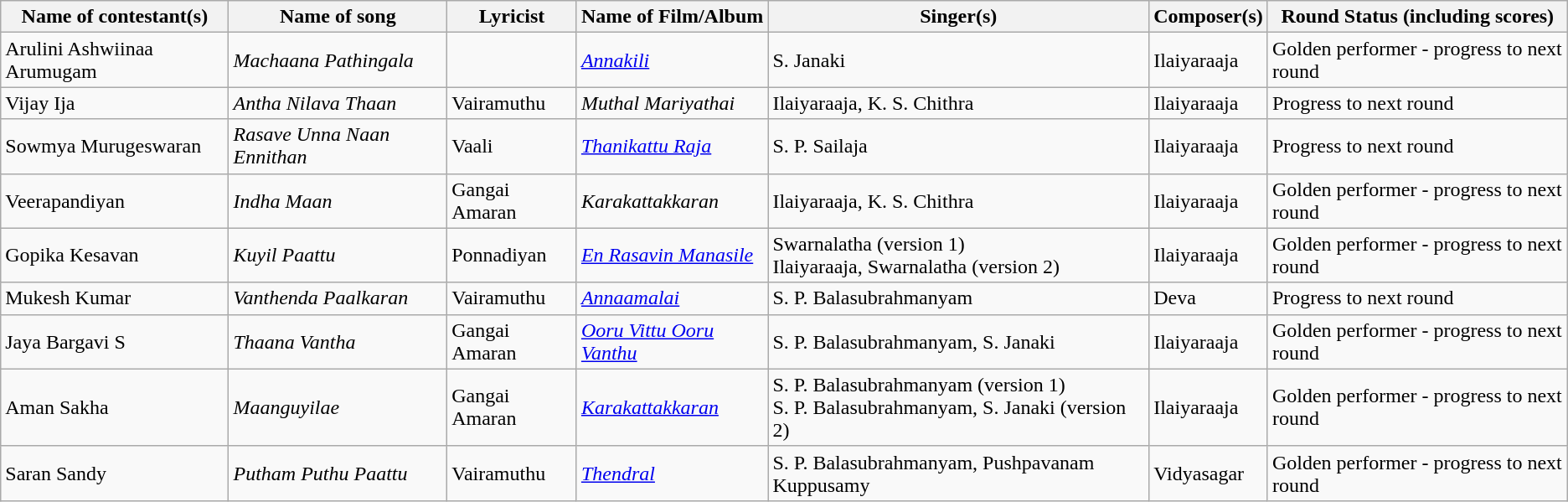<table class="wikitable">
<tr>
<th>Name of contestant(s)</th>
<th>Name of song</th>
<th>Lyricist</th>
<th>Name of Film/Album</th>
<th>Singer(s)</th>
<th>Composer(s)</th>
<th>Round Status (including scores)</th>
</tr>
<tr>
<td>Arulini Ashwiinaa Arumugam</td>
<td><em>Machaana Pathingala</em></td>
<td></td>
<td><a href='#'><em>Annakili</em></a></td>
<td>S. Janaki</td>
<td>Ilaiyaraaja</td>
<td>Golden performer - progress to next round</td>
</tr>
<tr>
<td>Vijay Ija</td>
<td><em>Antha Nilava Thaan</em></td>
<td>Vairamuthu</td>
<td><em>Muthal Mariyathai</em></td>
<td>Ilaiyaraaja, K. S. Chithra</td>
<td>Ilaiyaraaja</td>
<td>Progress to next round</td>
</tr>
<tr>
<td>Sowmya Murugeswaran</td>
<td><em>Rasave Unna Naan Ennithan</em></td>
<td>Vaali</td>
<td><a href='#'><em>Thanikattu Raja</em></a></td>
<td>S. P. Sailaja</td>
<td>Ilaiyaraaja</td>
<td>Progress to next round</td>
</tr>
<tr>
<td>Veerapandiyan</td>
<td><em>Indha Maan</em></td>
<td>Gangai Amaran</td>
<td><em>Karakattakkaran</em></td>
<td>Ilaiyaraaja, K. S. Chithra</td>
<td>Ilaiyaraaja</td>
<td>Golden performer - progress to next round</td>
</tr>
<tr>
<td>Gopika Kesavan</td>
<td><em>Kuyil Paattu</em></td>
<td>Ponnadiyan</td>
<td><a href='#'><em>En Rasavin Manasile</em></a></td>
<td>Swarnalatha (version 1)<br>Ilaiyaraaja, Swarnalatha (version 2)</td>
<td>Ilaiyaraaja</td>
<td>Golden performer - progress to next round</td>
</tr>
<tr>
<td>Mukesh Kumar</td>
<td><em>Vanthenda Paalkaran</em></td>
<td>Vairamuthu</td>
<td><a href='#'><em>Annaamalai</em></a></td>
<td>S. P. Balasubrahmanyam</td>
<td>Deva</td>
<td>Progress to next round</td>
</tr>
<tr>
<td>Jaya Bargavi S</td>
<td><em>Thaana Vantha</em></td>
<td>Gangai Amaran</td>
<td><a href='#'><em>Ooru Vittu Ooru Vanthu</em></a></td>
<td>S. P. Balasubrahmanyam, S. Janaki</td>
<td>Ilaiyaraaja</td>
<td>Golden performer - progress to next round</td>
</tr>
<tr>
<td>Aman Sakha</td>
<td><em>Maanguyilae</em></td>
<td>Gangai Amaran</td>
<td><a href='#'><em>Karakattakkaran</em></a></td>
<td>S. P. Balasubrahmanyam (version 1)<br>S. P. Balasubrahmanyam, S. Janaki (version 2)</td>
<td>Ilaiyaraaja</td>
<td>Golden performer - progress to next round</td>
</tr>
<tr>
<td>Saran Sandy</td>
<td><em>Putham Puthu Paattu</em></td>
<td>Vairamuthu</td>
<td><a href='#'><em>Thendral</em></a></td>
<td>S. P. Balasubrahmanyam, Pushpavanam Kuppusamy</td>
<td>Vidyasagar</td>
<td>Golden performer - progress to next round</td>
</tr>
</table>
